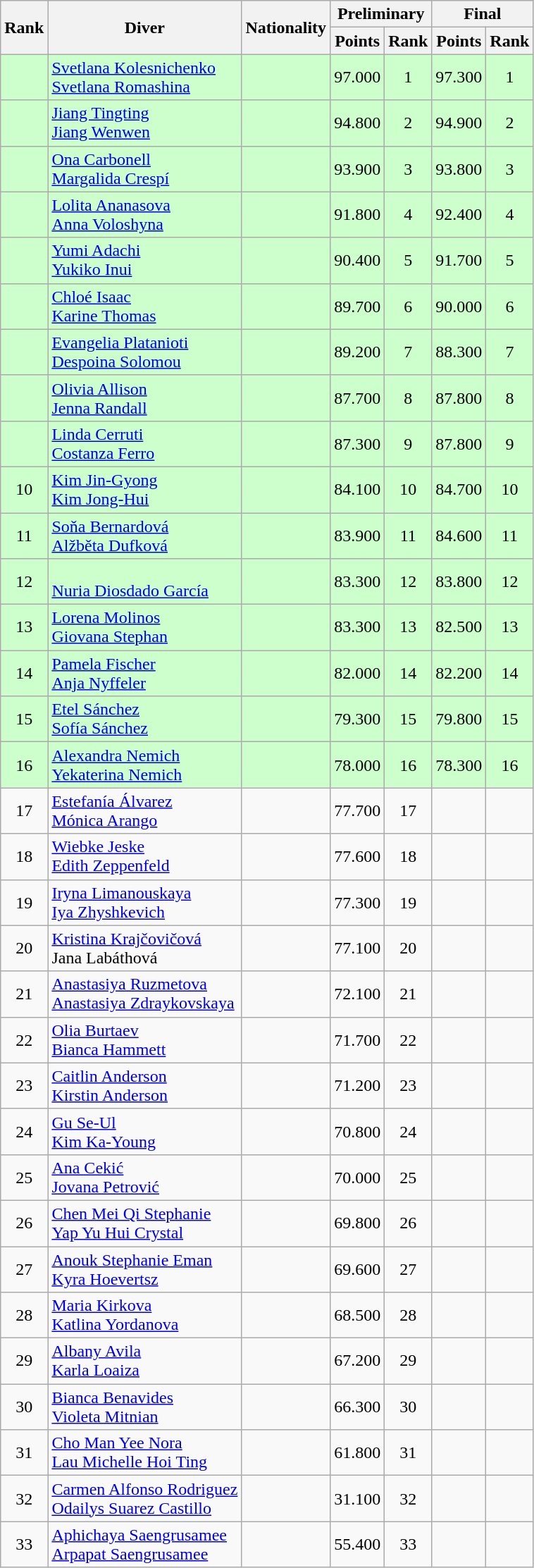<table class="wikitable sortable" style="text-align:center">
<tr>
<th rowspan="2">Rank</th>
<th rowspan="2">Diver</th>
<th rowspan="2">Nationality</th>
<th colspan="2">Preliminary</th>
<th colspan="2">Final</th>
</tr>
<tr>
<th>Points</th>
<th>Rank</th>
<th>Points</th>
<th>Rank</th>
</tr>
<tr bgcolor=ccffcc>
<td></td>
<td align=left><a href='#'>Svetlana Kolesnichenko</a><br><a href='#'>Svetlana Romashina</a></td>
<td align=left></td>
<td>97.000</td>
<td>1</td>
<td>97.300</td>
<td>1</td>
</tr>
<tr bgcolor=ccffcc>
<td></td>
<td align=left><a href='#'>Jiang Tingting</a><br><a href='#'>Jiang Wenwen</a></td>
<td align=left></td>
<td>94.800</td>
<td>2</td>
<td>94.900</td>
<td>2</td>
</tr>
<tr bgcolor=ccffcc>
<td></td>
<td align=left><a href='#'>Ona Carbonell</a><br><a href='#'>Margalida Crespí</a></td>
<td align=left></td>
<td>93.900</td>
<td>3</td>
<td>93.800</td>
<td>3</td>
</tr>
<tr bgcolor=ccffcc>
<td></td>
<td align=left><a href='#'>Lolita Ananasova</a><br><a href='#'>Anna Voloshyna</a></td>
<td align=left></td>
<td>91.800</td>
<td>4</td>
<td>92.400</td>
<td>4</td>
</tr>
<tr bgcolor=ccffcc>
<td></td>
<td align=left><a href='#'>Yumi Adachi</a><br><a href='#'>Yukiko Inui</a></td>
<td align=left></td>
<td>90.400</td>
<td>5</td>
<td>91.700</td>
<td>5</td>
</tr>
<tr bgcolor=ccffcc>
<td></td>
<td align=left><a href='#'>Chloé Isaac</a><br><a href='#'>Karine Thomas</a></td>
<td align=left></td>
<td>89.700</td>
<td>6</td>
<td>90.000</td>
<td>6</td>
</tr>
<tr bgcolor=ccffcc>
<td></td>
<td align=left><a href='#'>Evangelia Platanioti</a><br><a href='#'>Despoina Solomou</a></td>
<td align=left></td>
<td>89.200</td>
<td>7</td>
<td>88.300</td>
<td>7</td>
</tr>
<tr bgcolor=ccffcc>
<td></td>
<td align=left><a href='#'>Olivia Allison</a><br><a href='#'>Jenna Randall</a></td>
<td align=left></td>
<td>87.700</td>
<td>8</td>
<td>87.800</td>
<td>8</td>
</tr>
<tr bgcolor=ccffcc>
<td></td>
<td align=left><a href='#'>Linda Cerruti</a><br><a href='#'>Costanza Ferro</a></td>
<td align=left></td>
<td>87.300</td>
<td>9</td>
<td>87.800</td>
<td>9</td>
</tr>
<tr bgcolor=ccffcc>
<td>10</td>
<td align=left><a href='#'>Kim Jin-Gyong</a><br><a href='#'>Kim Jong-Hui</a></td>
<td align=left></td>
<td>84.100</td>
<td>10</td>
<td>84.700</td>
<td>10</td>
</tr>
<tr bgcolor=ccffcc>
<td>11</td>
<td align=left><a href='#'>Soňa Bernardová</a><br><a href='#'>Alžběta Dufková</a></td>
<td align=left></td>
<td>83.900</td>
<td>11</td>
<td>84.600</td>
<td>11</td>
</tr>
<tr bgcolor=ccffcc>
<td>12</td>
<td align=left><br><a href='#'>Nuria Diosdado García</a></td>
<td align=left></td>
<td>83.300</td>
<td>12</td>
<td>83.800</td>
<td>12</td>
</tr>
<tr bgcolor=ccffcc>
<td>13</td>
<td align=left><a href='#'>Lorena Molinos</a><br><a href='#'>Giovana Stephan</a></td>
<td align=left></td>
<td>83.300</td>
<td>13</td>
<td>82.500</td>
<td>13</td>
</tr>
<tr bgcolor=ccffcc>
<td>14</td>
<td align=left><a href='#'>Pamela Fischer</a><br><a href='#'>Anja Nyffeler</a></td>
<td align=left></td>
<td>82.000</td>
<td>14</td>
<td>82.200</td>
<td>14</td>
</tr>
<tr bgcolor=ccffcc>
<td>15</td>
<td align=left><a href='#'>Etel Sánchez</a><br><a href='#'>Sofía Sánchez</a></td>
<td align=left></td>
<td>79.300</td>
<td>15</td>
<td>79.800</td>
<td>15</td>
</tr>
<tr bgcolor=ccffcc>
<td>16</td>
<td align=left><a href='#'>Alexandra Nemich</a><br><a href='#'>Yekaterina Nemich</a></td>
<td align=left></td>
<td>78.000</td>
<td>16</td>
<td>78.300</td>
<td>16</td>
</tr>
<tr>
<td>17</td>
<td align=left><a href='#'>Estefanía Álvarez</a><br><a href='#'>Mónica Arango</a></td>
<td align=left></td>
<td>77.700</td>
<td>17</td>
<td></td>
<td></td>
</tr>
<tr>
<td>18</td>
<td align=left><a href='#'>Wiebke Jeske</a><br><a href='#'>Edith Zeppenfeld</a></td>
<td align=left></td>
<td>77.600</td>
<td>18</td>
<td></td>
<td></td>
</tr>
<tr>
<td>19</td>
<td align=left><a href='#'>Iryna Limanouskaya</a><br><a href='#'>Iya Zhyshkevich</a></td>
<td align=left></td>
<td>77.300</td>
<td>19</td>
<td></td>
<td></td>
</tr>
<tr>
<td>20</td>
<td align=left><a href='#'>Kristina Krajčovičová</a><br>Jana Labáthová</td>
<td align=left></td>
<td>77.100</td>
<td>20</td>
<td></td>
<td></td>
</tr>
<tr>
<td>21</td>
<td align=left><a href='#'>Anastasiya Ruzmetova</a><br><a href='#'>Anastasiya Zdraykovskaya</a></td>
<td align=left></td>
<td>72.100</td>
<td>21</td>
<td></td>
<td></td>
</tr>
<tr>
<td>22</td>
<td align=left><a href='#'>Olia Burtaev</a><br><a href='#'>Bianca Hammett</a></td>
<td align=left></td>
<td>71.700</td>
<td>22</td>
<td></td>
<td></td>
</tr>
<tr>
<td>23</td>
<td align=left><a href='#'>Caitlin Anderson</a><br><a href='#'>Kirstin Anderson</a></td>
<td align=left></td>
<td>71.200</td>
<td>23</td>
<td></td>
<td></td>
</tr>
<tr>
<td>24</td>
<td align=left><a href='#'>Gu Se-Ul</a><br><a href='#'>Kim Ka-Young</a></td>
<td align=left></td>
<td>70.800</td>
<td>24</td>
<td></td>
<td></td>
</tr>
<tr>
<td>25</td>
<td align=left><a href='#'>Ana Cekić</a><br><a href='#'>Jovana Petrović</a></td>
<td align=left></td>
<td>70.000</td>
<td>25</td>
<td></td>
<td></td>
</tr>
<tr>
<td>26</td>
<td align=left><a href='#'>Chen Mei Qi Stephanie</a><br><a href='#'>Yap Yu Hui Crystal</a></td>
<td align=left></td>
<td>69.800</td>
<td>26</td>
<td></td>
<td></td>
</tr>
<tr>
<td>27</td>
<td align=left><a href='#'>Anouk Stephanie Eman</a><br><a href='#'>Kyra Hoevertsz</a></td>
<td align=left></td>
<td>69.600</td>
<td>27</td>
<td></td>
<td></td>
</tr>
<tr>
<td>28</td>
<td align=left><a href='#'>Maria Kirkova</a><br><a href='#'>Katlina Yordanova</a></td>
<td align=left></td>
<td>68.500</td>
<td>28</td>
<td></td>
<td></td>
</tr>
<tr>
<td>29</td>
<td align=left><a href='#'>Albany Avila</a><br><a href='#'>Karla Loaiza</a></td>
<td align=left></td>
<td>67.200</td>
<td>29</td>
<td></td>
<td></td>
</tr>
<tr>
<td>30</td>
<td align=left><a href='#'>Bianca Benavides</a><br><a href='#'>Violeta Mitnian</a></td>
<td align=left></td>
<td>66.300</td>
<td>30</td>
<td></td>
<td></td>
</tr>
<tr>
<td>31</td>
<td align=left><a href='#'>Cho Man Yee Nora</a><br><a href='#'>Lau Michelle Hoi Ting</a></td>
<td align=left></td>
<td>61.800</td>
<td>31</td>
<td></td>
<td></td>
</tr>
<tr>
<td>32</td>
<td align=left><a href='#'>Carmen Alfonso Rodriguez</a><br><a href='#'>Odailys Suarez Castillo</a></td>
<td align=left></td>
<td>31.100</td>
<td>32</td>
<td></td>
<td></td>
</tr>
<tr>
<td>33</td>
<td align=left><a href='#'>Aphichaya Saengrusamee</a><br><a href='#'>Arpapat Saengrusamee</a></td>
<td align=left></td>
<td>55.400</td>
<td>33</td>
<td></td>
<td></td>
</tr>
</table>
